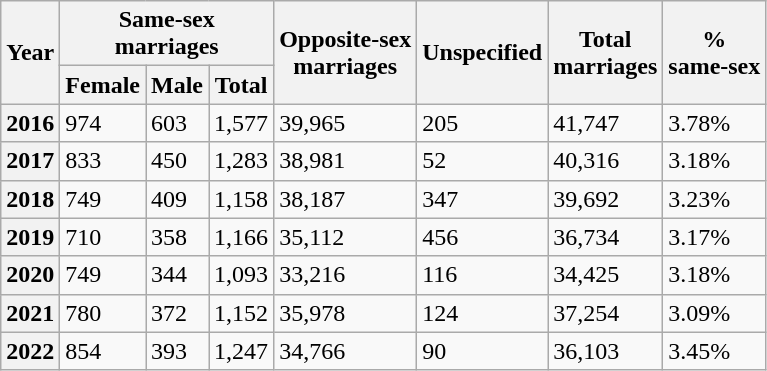<table class="wikitable">
<tr>
<th rowspan=2>Year</th>
<th colspan=3>Same-sex<br>marriages</th>
<th rowspan=2>Opposite-sex<br>marriages</th>
<th rowspan=2>Unspecified</th>
<th rowspan=2>Total<br>marriages</th>
<th rowspan=2>%<br> same-sex</th>
</tr>
<tr>
<th>Female</th>
<th>Male</th>
<th>Total</th>
</tr>
<tr>
<th>2016</th>
<td>974</td>
<td>603</td>
<td>1,577</td>
<td>39,965</td>
<td>205</td>
<td>41,747</td>
<td>3.78%</td>
</tr>
<tr>
<th>2017</th>
<td>833</td>
<td>450</td>
<td>1,283</td>
<td>38,981</td>
<td>52</td>
<td>40,316</td>
<td>3.18%</td>
</tr>
<tr>
<th>2018</th>
<td>749</td>
<td>409</td>
<td>1,158</td>
<td>38,187</td>
<td>347</td>
<td>39,692</td>
<td>3.23%</td>
</tr>
<tr>
<th>2019</th>
<td>710</td>
<td>358</td>
<td>1,166</td>
<td>35,112</td>
<td>456</td>
<td>36,734</td>
<td>3.17%</td>
</tr>
<tr>
<th>2020</th>
<td>749</td>
<td>344</td>
<td>1,093</td>
<td>33,216</td>
<td>116</td>
<td>34,425</td>
<td>3.18%</td>
</tr>
<tr>
<th>2021</th>
<td>780</td>
<td>372</td>
<td>1,152</td>
<td>35,978</td>
<td>124</td>
<td>37,254</td>
<td>3.09%</td>
</tr>
<tr>
<th>2022</th>
<td>854</td>
<td>393</td>
<td>1,247</td>
<td>34,766</td>
<td>90</td>
<td>36,103</td>
<td>3.45%</td>
</tr>
</table>
